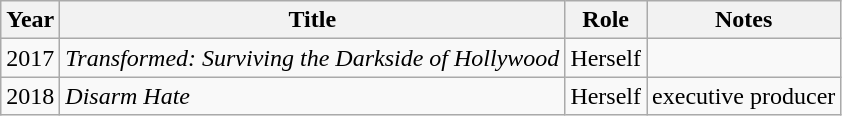<table class="wikitable sortable">
<tr>
<th>Year</th>
<th>Title</th>
<th>Role</th>
<th class="unsortable">Notes</th>
</tr>
<tr>
<td>2017</td>
<td><em>Transformed: Surviving the Darkside of Hollywood</em></td>
<td>Herself</td>
<td></td>
</tr>
<tr>
<td>2018</td>
<td><em>Disarm Hate</em></td>
<td>Herself</td>
<td>executive producer</td>
</tr>
</table>
